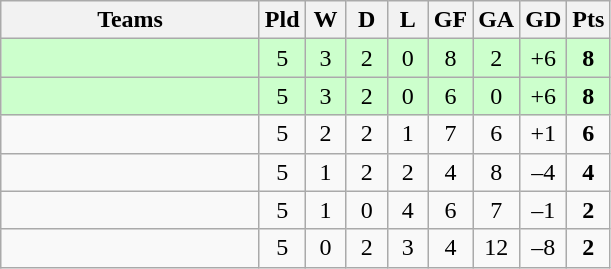<table class="wikitable" style="text-align: center;">
<tr>
<th width=165>Teams</th>
<th width=20>Pld</th>
<th width=20>W</th>
<th width=20>D</th>
<th width=20>L</th>
<th width=20>GF</th>
<th width=20>GA</th>
<th width=20>GD</th>
<th width=20>Pts</th>
</tr>
<tr align=center style="background:#ccffcc;">
<td style="text-align:left;"></td>
<td>5</td>
<td>3</td>
<td>2</td>
<td>0</td>
<td>8</td>
<td>2</td>
<td>+6</td>
<td><strong>8</strong></td>
</tr>
<tr align=center style="background:#ccffcc;">
<td style="text-align:left;"></td>
<td>5</td>
<td>3</td>
<td>2</td>
<td>0</td>
<td>6</td>
<td>0</td>
<td>+6</td>
<td><strong>8</strong></td>
</tr>
<tr align=center>
<td style="text-align:left;"></td>
<td>5</td>
<td>2</td>
<td>2</td>
<td>1</td>
<td>7</td>
<td>6</td>
<td>+1</td>
<td><strong>6</strong></td>
</tr>
<tr align=center>
<td style="text-align:left;"></td>
<td>5</td>
<td>1</td>
<td>2</td>
<td>2</td>
<td>4</td>
<td>8</td>
<td>–4</td>
<td><strong>4</strong></td>
</tr>
<tr align=center>
<td style="text-align:left;"></td>
<td>5</td>
<td>1</td>
<td>0</td>
<td>4</td>
<td>6</td>
<td>7</td>
<td>–1</td>
<td><strong>2</strong></td>
</tr>
<tr align=center>
<td style="text-align:left;"></td>
<td>5</td>
<td>0</td>
<td>2</td>
<td>3</td>
<td>4</td>
<td>12</td>
<td>–8</td>
<td><strong>2</strong></td>
</tr>
</table>
